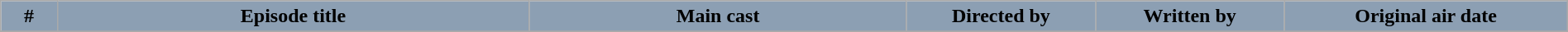<table class="wikitable plainrowheaders" style="margin: auto; width: 100%">
<tr>
<th style="background:#8C9FB3;" width="3%;">#</th>
<th style="background:#8C9FB3;" width="25%;">Episode title</th>
<th style="background:#8C9FB3;" width="20%;">Main cast</th>
<th style="background:#8C9FB3;" width="10%;">Directed by</th>
<th style="background:#8C9FB3;" width="10%;">Written by</th>
<th style="background:#8C9FB3;" width="15%;">Original air date</th>
</tr>
<tr>
</tr>
</table>
